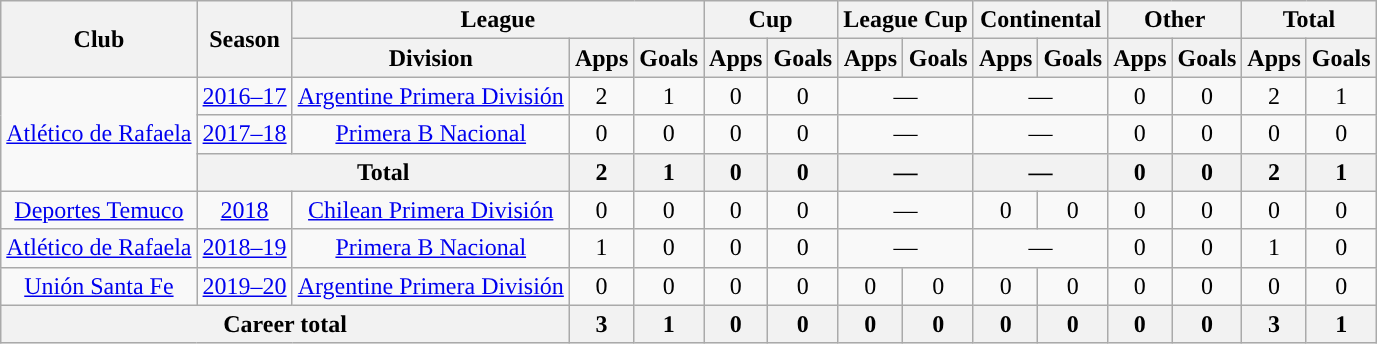<table class="wikitable" style="text-align:center">
<tr>
<th rowspan="2">Club</th>
<th rowspan="2">Season</th>
<th colspan="3">League</th>
<th colspan="2">Cup</th>
<th colspan="2">League Cup</th>
<th colspan="2">Continental</th>
<th colspan="2">Other</th>
<th colspan="2">Total</th>
</tr>
<tr>
<th>Division</th>
<th>Apps</th>
<th>Goals</th>
<th>Apps</th>
<th>Goals</th>
<th>Apps</th>
<th>Goals</th>
<th>Apps</th>
<th>Goals</th>
<th>Apps</th>
<th>Goals</th>
<th>Apps</th>
<th>Goals</th>
</tr>
<tr>
<td rowspan="3"><a href='#'>Atlético de Rafaela</a></td>
<td><a href='#'>2016–17</a></td>
<td rowspan="1"><a href='#'>Argentine Primera División</a></td>
<td>2</td>
<td>1</td>
<td>0</td>
<td>0</td>
<td colspan="2">—</td>
<td colspan="2">—</td>
<td>0</td>
<td>0</td>
<td>2</td>
<td>1</td>
</tr>
<tr>
<td><a href='#'>2017–18</a></td>
<td rowspan="1"><a href='#'>Primera B Nacional</a></td>
<td>0</td>
<td>0</td>
<td>0</td>
<td>0</td>
<td colspan="2">—</td>
<td colspan="2">—</td>
<td>0</td>
<td>0</td>
<td>0</td>
<td>0</td>
</tr>
<tr>
<th colspan="2">Total</th>
<th>2</th>
<th>1</th>
<th>0</th>
<th>0</th>
<th colspan="2">—</th>
<th colspan="2">—</th>
<th>0</th>
<th>0</th>
<th>2</th>
<th>1</th>
</tr>
<tr>
<td rowspan="1"><a href='#'>Deportes Temuco</a></td>
<td><a href='#'>2018</a></td>
<td rowspan="1"><a href='#'>Chilean Primera División</a></td>
<td>0</td>
<td>0</td>
<td>0</td>
<td>0</td>
<td colspan="2">—</td>
<td>0</td>
<td>0</td>
<td>0</td>
<td>0</td>
<td>0</td>
<td>0</td>
</tr>
<tr>
<td rowspan="1"><a href='#'>Atlético de Rafaela</a></td>
<td><a href='#'>2018–19</a></td>
<td rowspan="1"><a href='#'>Primera B Nacional</a></td>
<td>1</td>
<td>0</td>
<td>0</td>
<td>0</td>
<td colspan="2">—</td>
<td colspan="2">—</td>
<td>0</td>
<td>0</td>
<td>1</td>
<td>0</td>
</tr>
<tr>
<td rowspan="1"><a href='#'>Unión Santa Fe</a></td>
<td><a href='#'>2019–20</a></td>
<td rowspan="1"><a href='#'>Argentine Primera División</a></td>
<td>0</td>
<td>0</td>
<td>0</td>
<td>0</td>
<td>0</td>
<td>0</td>
<td>0</td>
<td>0</td>
<td>0</td>
<td>0</td>
<td>0</td>
<td>0</td>
</tr>
<tr>
<th colspan="3">Career total</th>
<th>3</th>
<th>1</th>
<th>0</th>
<th>0</th>
<th>0</th>
<th>0</th>
<th>0</th>
<th>0</th>
<th>0</th>
<th>0</th>
<th>3</th>
<th>1</th>
</tr>
</table>
